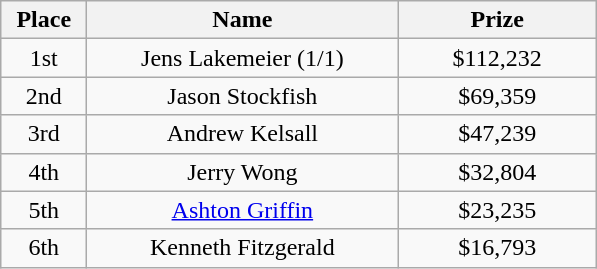<table class="wikitable">
<tr>
<th width="50">Place</th>
<th width="200">Name</th>
<th width="125">Prize</th>
</tr>
<tr>
<td align = "center">1st</td>
<td align = "center">Jens Lakemeier (1/1)</td>
<td align = "center">$112,232</td>
</tr>
<tr>
<td align = "center">2nd</td>
<td align = "center">Jason Stockfish</td>
<td align = "center">$69,359</td>
</tr>
<tr>
<td align = "center">3rd</td>
<td align = "center">Andrew Kelsall</td>
<td align = "center">$47,239</td>
</tr>
<tr>
<td align = "center">4th</td>
<td align = "center">Jerry Wong</td>
<td align = "center">$32,804</td>
</tr>
<tr>
<td align = "center">5th</td>
<td align = "center"><a href='#'>Ashton Griffin</a></td>
<td align = "center">$23,235</td>
</tr>
<tr>
<td align = "center">6th</td>
<td align = "center">Kenneth Fitzgerald</td>
<td align = "center">$16,793</td>
</tr>
</table>
